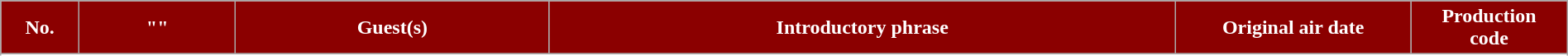<table class="wikitable plainrowheaders" style="width:100%; margin:auto;">
<tr>
<th style="background-color: #8B0000; color:#ffffff" width=5%><abbr>No.</abbr></th>
<th style="background-color: #8B0000; color:#ffffff" width=10%>"<a href='#'></a>"</th>
<th style="background-color: #8B0000; color:#ffffff" width=20%>Guest(s)</th>
<th style="background-color: #8B0000; color:#ffffff" width=40%>Introductory phrase</th>
<th style="background-color: #8B0000; color:#ffffff" width=15%>Original air date</th>
<th style="background-color: #8B0000; color:#ffffff" width=10%>Production <br> code</th>
</tr>
<tr>
</tr>
<tr>
</tr>
<tr>
</tr>
<tr>
</tr>
<tr>
</tr>
<tr>
</tr>
<tr>
</tr>
<tr>
</tr>
</table>
